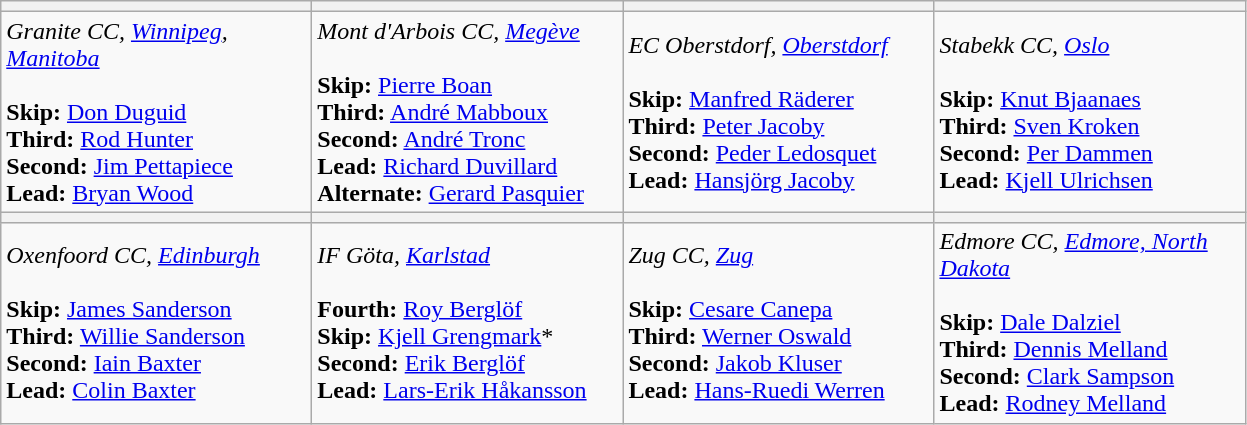<table class="wikitable">
<tr align=center>
<th bgcolor="#efefef" width="200"><strong></strong></th>
<th bgcolor="#efefef" width="200"><strong></strong></th>
<th bgcolor="#efefef" width="200"><strong></strong></th>
<th bgcolor="#efefef" width="200"><strong></strong></th>
</tr>
<tr>
<td><em>Granite CC, <a href='#'>Winnipeg</a>, <a href='#'>Manitoba</a></em><br><br><strong>Skip:</strong> <a href='#'>Don Duguid</a><br>
<strong>Third:</strong> <a href='#'>Rod Hunter</a><br>
<strong>Second:</strong> <a href='#'>Jim Pettapiece</a><br>
<strong>Lead:</strong> <a href='#'>Bryan Wood</a></td>
<td><em>Mont d'Arbois CC, <a href='#'>Megève</a></em><br><br><strong>Skip:</strong> <a href='#'>Pierre Boan</a><br>
<strong>Third:</strong> <a href='#'>André Mabboux</a><br>
<strong>Second:</strong> <a href='#'>André Tronc</a><br>
<strong>Lead:</strong> <a href='#'>Richard Duvillard</a><br>
<strong>Alternate:</strong> <a href='#'>Gerard Pasquier</a></td>
<td><em>EC Oberstdorf, <a href='#'>Oberstdorf</a></em><br><br><strong>Skip:</strong> <a href='#'>Manfred Räderer</a><br>
<strong>Third:</strong> <a href='#'>Peter Jacoby</a><br>
<strong>Second:</strong> <a href='#'>Peder Ledosquet</a><br>
<strong>Lead:</strong> <a href='#'>Hansjörg Jacoby</a></td>
<td><em>Stabekk CC, <a href='#'>Oslo</a></em><br><br><strong>Skip:</strong> <a href='#'>Knut Bjaanaes</a><br>
<strong>Third:</strong> <a href='#'>Sven Kroken</a><br>
<strong>Second:</strong> <a href='#'>Per Dammen</a><br>
<strong>Lead:</strong> <a href='#'>Kjell Ulrichsen</a></td>
</tr>
<tr align=center>
<th bgcolor="#efefef" width="200"></th>
<th bgcolor="#efefef" width="200"></th>
<th bgcolor="#efefef" width="200"></th>
<th bgcolor="#efefef" width="200"></th>
</tr>
<tr>
<td><em>Oxenfoord CC, <a href='#'>Edinburgh</a></em><br><br><strong>Skip:</strong> <a href='#'>James Sanderson</a><br>
<strong>Third:</strong> <a href='#'>Willie Sanderson</a><br>
<strong>Second:</strong> <a href='#'>Iain Baxter</a><br>
<strong>Lead:</strong> <a href='#'>Colin Baxter</a></td>
<td><em>IF Göta, <a href='#'>Karlstad</a></em><br><br><strong>Fourth:</strong> <a href='#'>Roy Berglöf</a><br>
<strong>Skip:</strong> <a href='#'>Kjell Grengmark</a>*<br>
<strong>Second:</strong> <a href='#'>Erik Berglöf</a><br>
<strong>Lead:</strong> <a href='#'>Lars-Erik Håkansson</a></td>
<td><em>Zug CC, <a href='#'>Zug</a></em><br><br><strong>Skip:</strong> <a href='#'>Cesare Canepa</a><br>
<strong>Third:</strong> <a href='#'>Werner Oswald</a><br>
<strong>Second:</strong> <a href='#'>Jakob Kluser</a><br>
<strong>Lead:</strong> <a href='#'>Hans-Ruedi Werren</a></td>
<td><em>Edmore CC, <a href='#'>Edmore, North Dakota</a></em><br><br><strong>Skip:</strong> <a href='#'>Dale Dalziel</a><br>
<strong>Third:</strong> <a href='#'>Dennis Melland</a><br>
<strong>Second:</strong> <a href='#'>Clark Sampson</a><br>
<strong>Lead:</strong> <a href='#'>Rodney Melland</a></td>
</tr>
</table>
